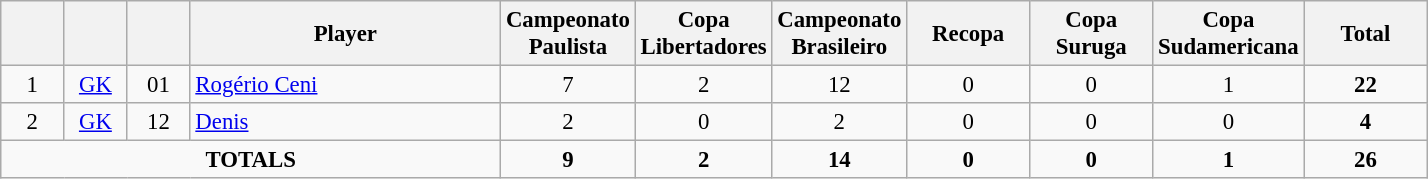<table class="wikitable" style="font-size: 95%; text-align: center;">
<tr>
<th width=35></th>
<th width=35></th>
<th width=35></th>
<th width=200>Player</th>
<th width=75>Campeonato Paulista</th>
<th width=75>Copa Libertadores</th>
<th width=75>Campeonato Brasileiro</th>
<th width=75>Recopa</th>
<th width=75>Copa Suruga</th>
<th width=75>Copa Sudamericana</th>
<th width=75><strong>Total</strong></th>
</tr>
<tr>
<td>1</td>
<td><a href='#'>GK</a></td>
<td>01</td>
<td align=left> <a href='#'>Rogério Ceni</a></td>
<td>7</td>
<td>2</td>
<td>12</td>
<td>0</td>
<td>0</td>
<td>1</td>
<td><strong>22</strong></td>
</tr>
<tr>
<td>2</td>
<td><a href='#'>GK</a></td>
<td>12</td>
<td align=left> <a href='#'>Denis</a></td>
<td>2</td>
<td>0</td>
<td>2</td>
<td>0</td>
<td>0</td>
<td>0</td>
<td><strong>4</strong></td>
</tr>
<tr>
<td colspan=4><strong>TOTALS</strong></td>
<td><strong>9</strong></td>
<td><strong>2</strong></td>
<td><strong>14</strong></td>
<td><strong>0</strong></td>
<td><strong>0</strong></td>
<td><strong>1</strong></td>
<td><strong>26</strong></td>
</tr>
</table>
